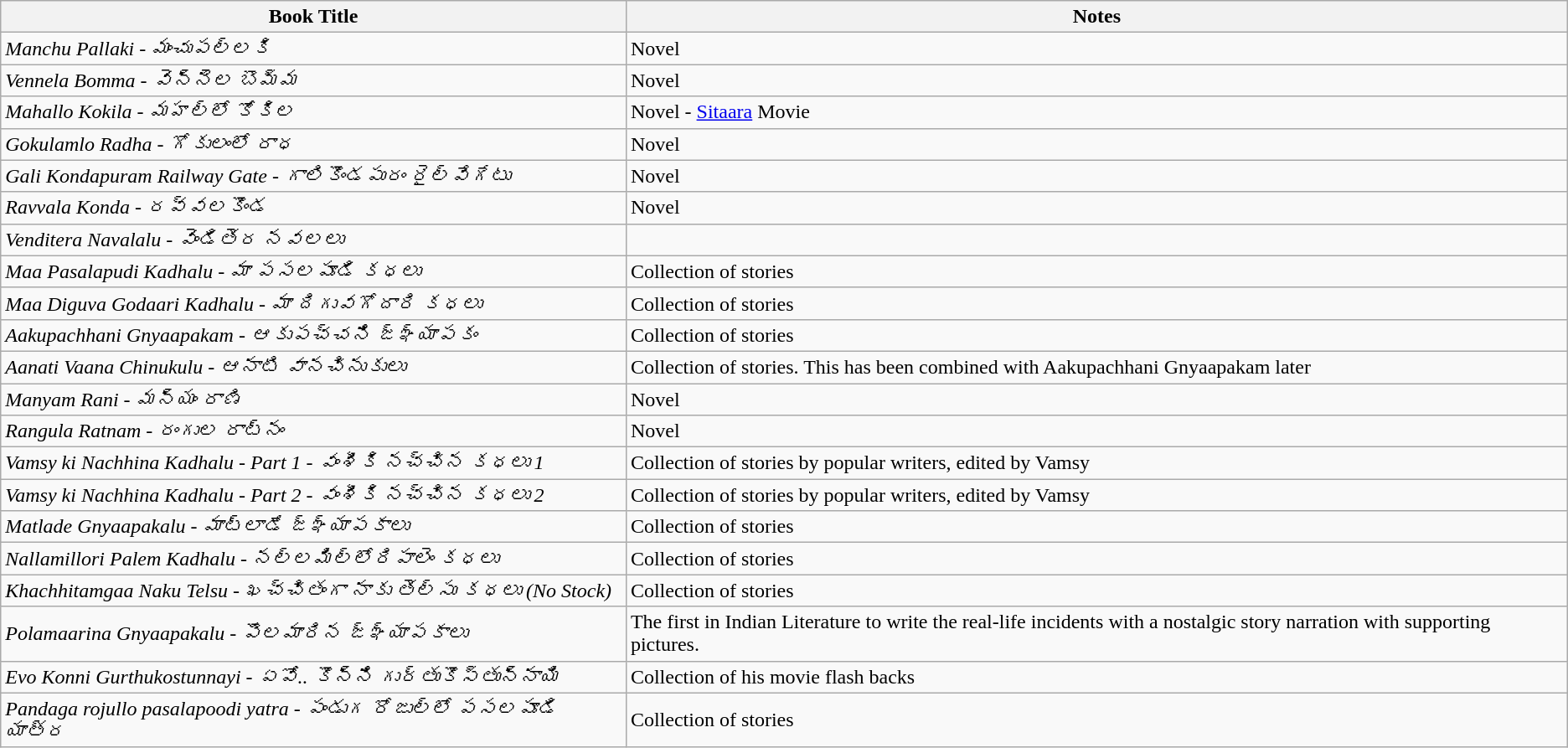<table class="wikitable">
<tr>
<th>Book Title</th>
<th>Notes</th>
</tr>
<tr>
<td><em>Manchu Pallaki - మంచుపల్లకి</em></td>
<td>Novel</td>
</tr>
<tr>
<td><em>Vennela Bomma - వెన్నెల బొమ్మ</em></td>
<td>Novel</td>
</tr>
<tr>
<td><em>Mahallo Kokila - మహల్లో కోకిల</em></td>
<td>Novel - <a href='#'>Sitaara</a> Movie</td>
</tr>
<tr>
<td><em>Gokulamlo Radha - గోకులంలో రాధ</em></td>
<td>Novel</td>
</tr>
<tr>
<td><em>Gali Kondapuram Railway Gate - గాలికొండపురం రైల్వేగేటు</em></td>
<td>Novel</td>
</tr>
<tr>
<td><em>Ravvala Konda - రవ్వలకొండ</em></td>
<td>Novel</td>
</tr>
<tr>
<td><em>Venditera Navalalu - వెండితెర నవలలు</em></td>
<td></td>
</tr>
<tr>
<td><em>Maa Pasalapudi Kadhalu - మా పసలపూడి కధలు</em></td>
<td>Collection of stories</td>
</tr>
<tr>
<td><em>Maa Diguva Godaari Kadhalu - మా దిగువగోదారి కధలు</em></td>
<td>Collection of stories</td>
</tr>
<tr>
<td><em>Aakupachhani Gnyaapakam - ఆకుపచ్చని జ్ఞ్యాపకం</em></td>
<td>Collection of stories</td>
</tr>
<tr>
<td><em>Aanati Vaana Chinukulu - ఆనాటి వానచినుకులు</em></td>
<td>Collection of stories. This has been combined with Aakupachhani Gnyaapakam later</td>
</tr>
<tr>
<td><em>Manyam Rani - మన్యం రాణి</em></td>
<td>Novel</td>
</tr>
<tr>
<td><em>Rangula Ratnam - రంగుల రాట్నం</em></td>
<td>Novel</td>
</tr>
<tr>
<td><em>Vamsy ki Nachhina Kadhalu - Part 1 - వంశీకి నచ్చిన కధలు 1</em></td>
<td>Collection of stories by popular writers, edited by Vamsy</td>
</tr>
<tr>
<td><em>Vamsy ki Nachhina Kadhalu - Part 2 - వంశీకి నచ్చిన కధలు 2</em></td>
<td>Collection of stories by popular writers, edited by Vamsy</td>
</tr>
<tr>
<td><em>Matlade Gnyaapakalu - మాట్లాడే జ్ఞ్యాపకాలు</em></td>
<td>Collection of stories</td>
</tr>
<tr>
<td><em>Nallamillori Palem Kadhalu - నల్లమిల్లోరిపాలెం కధలు</em></td>
<td>Collection of stories</td>
</tr>
<tr>
<td><em>Khachhitamgaa Naku Telsu - ఖచ్చితంగా నాకు తెల్సు కధలు (No Stock)</em></td>
<td>Collection of stories</td>
</tr>
<tr>
<td><em>Polamaarina Gnyaapakalu - పొలమారిన జ్ఞ్యాపకాలు</em></td>
<td>The first in Indian Literature to write the real-life incidents with a nostalgic story narration with supporting pictures.</td>
</tr>
<tr>
<td><em>Evo Konni Gurthukostunnayi - ఏవో.. కొన్ని గుర్తుకొస్తున్నాయి</em></td>
<td>Collection of his movie flash backs</td>
</tr>
<tr>
<td><em>Pandaga rojullo pasalapoodi yatra - పండుగ రోజుల్లో పసలపూడి యాత్ర</em></td>
<td>Collection of stories</td>
</tr>
</table>
